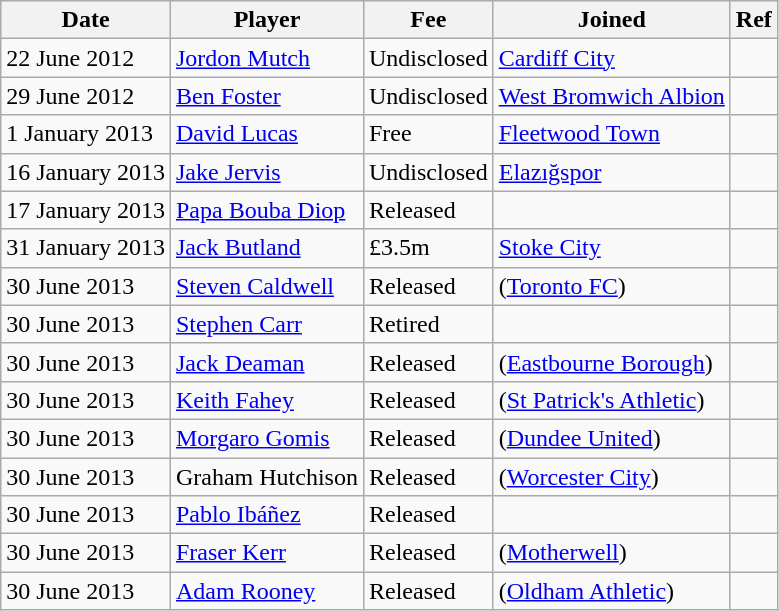<table class="wikitable" style="text-align: left">
<tr>
<th>Date</th>
<th>Player</th>
<th>Fee</th>
<th>Joined</th>
<th>Ref</th>
</tr>
<tr>
<td>22 June 2012</td>
<td><a href='#'>Jordon Mutch</a></td>
<td>Undisclosed</td>
<td><a href='#'>Cardiff City</a></td>
<td style="text-align: center"></td>
</tr>
<tr>
<td>29 June 2012</td>
<td><a href='#'>Ben Foster</a></td>
<td>Undisclosed</td>
<td><a href='#'>West Bromwich Albion</a></td>
<td style="text-align: center"></td>
</tr>
<tr>
<td>1 January 2013</td>
<td><a href='#'>David Lucas</a></td>
<td>Free</td>
<td><a href='#'>Fleetwood Town</a></td>
<td style="text-align: center"></td>
</tr>
<tr>
<td>16 January 2013</td>
<td><a href='#'>Jake Jervis</a></td>
<td>Undisclosed</td>
<td><a href='#'>Elazığspor</a></td>
<td style="text-align: center"></td>
</tr>
<tr>
<td>17 January 2013</td>
<td><a href='#'>Papa Bouba Diop</a></td>
<td>Released</td>
<td></td>
<td style="text-align: center"></td>
</tr>
<tr>
<td>31 January 2013</td>
<td><a href='#'>Jack Butland</a></td>
<td>£3.5m</td>
<td><a href='#'>Stoke City</a></td>
<td style="text-align: center"></td>
</tr>
<tr>
<td>30 June 2013</td>
<td><a href='#'>Steven Caldwell</a></td>
<td>Released</td>
<td>(<a href='#'>Toronto FC</a>)</td>
<td style="text-align: center"></td>
</tr>
<tr>
<td>30 June 2013</td>
<td><a href='#'>Stephen Carr</a></td>
<td>Retired</td>
<td></td>
<td style="text-align: center"></td>
</tr>
<tr>
<td>30 June 2013</td>
<td><a href='#'>Jack Deaman</a></td>
<td>Released</td>
<td>(<a href='#'>Eastbourne Borough</a>)</td>
<td style="text-align: center"></td>
</tr>
<tr>
<td>30 June 2013</td>
<td><a href='#'>Keith Fahey</a></td>
<td>Released</td>
<td>(<a href='#'>St Patrick's Athletic</a>)</td>
<td style="text-align: center"></td>
</tr>
<tr>
<td>30 June 2013</td>
<td><a href='#'>Morgaro Gomis</a></td>
<td>Released</td>
<td>(<a href='#'>Dundee United</a>)</td>
<td style="text-align: center"></td>
</tr>
<tr>
<td>30 June 2013</td>
<td>Graham Hutchison</td>
<td>Released</td>
<td>(<a href='#'>Worcester City</a>)</td>
<td style="text-align: center"></td>
</tr>
<tr>
<td>30 June 2013</td>
<td><a href='#'>Pablo Ibáñez</a></td>
<td>Released</td>
<td></td>
<td style="text-align: center"></td>
</tr>
<tr>
<td>30 June 2013</td>
<td><a href='#'>Fraser Kerr</a></td>
<td>Released</td>
<td>(<a href='#'>Motherwell</a>)</td>
<td style="text-align: center"></td>
</tr>
<tr>
<td>30 June 2013</td>
<td><a href='#'>Adam Rooney</a></td>
<td>Released</td>
<td>(<a href='#'>Oldham Athletic</a>)</td>
<td style="text-align: center"></td>
</tr>
</table>
